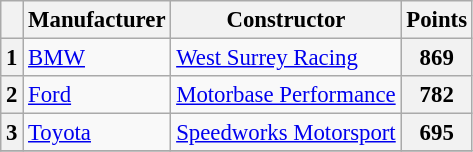<table class="wikitable" style="font-size:95%">
<tr>
<th></th>
<th>Manufacturer</th>
<th>Constructor</th>
<th>Points</th>
</tr>
<tr>
<th align="center">1</th>
<td><a href='#'>BMW</a></td>
<td><a href='#'>West Surrey Racing</a></td>
<th align="left">869</th>
</tr>
<tr>
<th align="center">2</th>
<td><a href='#'>Ford</a></td>
<td nowrap><a href='#'>Motorbase Performance</a></td>
<th align="left">782</th>
</tr>
<tr>
<th align="center">3</th>
<td><a href='#'>Toyota</a></td>
<td><a href='#'>Speedworks Motorsport</a></td>
<th align="left">695</th>
</tr>
<tr>
</tr>
</table>
